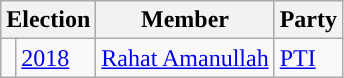<table class="wikitable">
<tr>
<th colspan="2">Election</th>
<th>Member</th>
<th>Party</th>
</tr>
<tr>
<td style="background-color: "></td>
<td><a href='#'>2018</a></td>
<td><a href='#'>Rahat Amanullah</a></td>
<td><a href='#'>PTI</a></td>
</tr>
</table>
